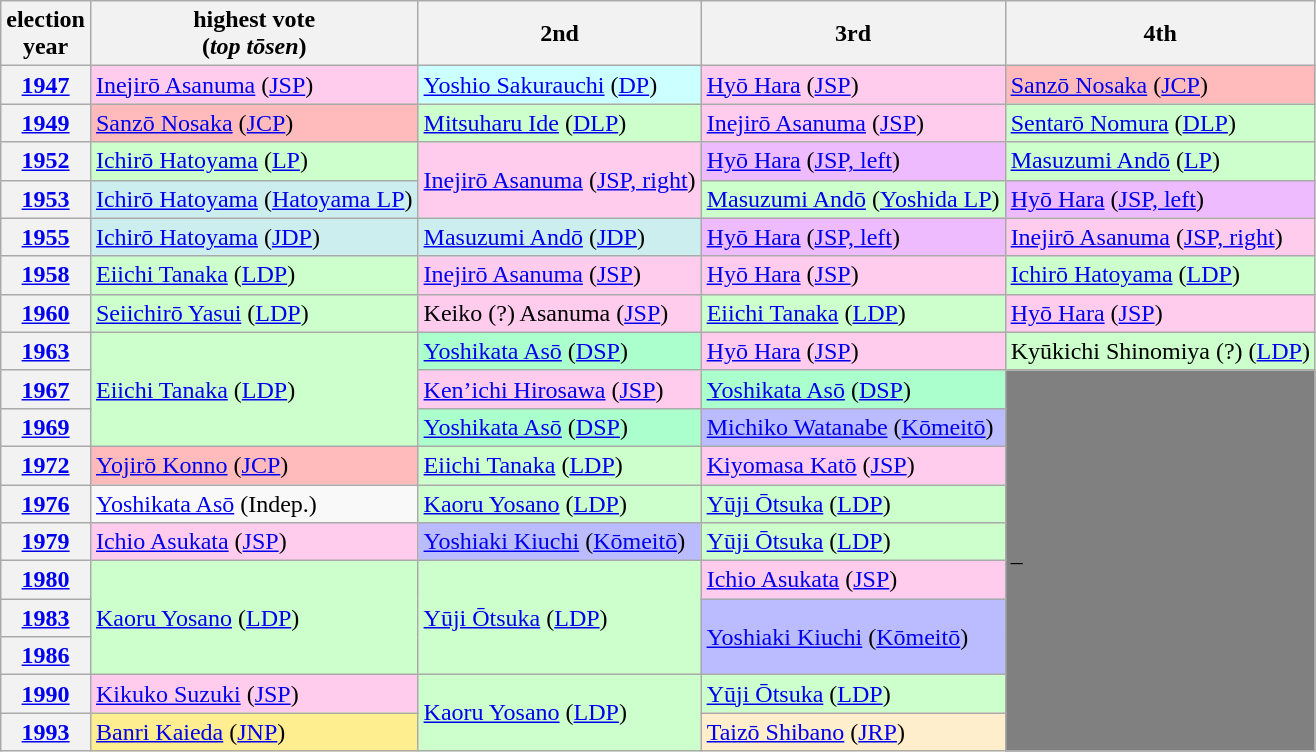<table class="wikitable" border="1">
<tr>
<th>election<br>year</th>
<th>highest vote<br>(<em>top tōsen</em>)</th>
<th>2nd</th>
<th>3rd</th>
<th>4th</th>
</tr>
<tr>
<th><a href='#'>1947</a></th>
<td bgcolor="#FFCCEE"><a href='#'>Inejirō Asanuma</a> (<a href='#'>JSP</a>)</td>
<td bgcolor="#CCFFFF"><a href='#'>Yoshio Sakurauchi</a> (<a href='#'>DP</a>)</td>
<td bgcolor="#FFCCEE"><a href='#'>Hyō Hara</a> (<a href='#'>JSP</a>)</td>
<td bgcolor="#FFBBBB"><a href='#'>Sanzō Nosaka</a> (<a href='#'>JCP</a>)</td>
</tr>
<tr>
<th><a href='#'>1949</a></th>
<td bgcolor="#FFBBBB"><a href='#'>Sanzō Nosaka</a> (<a href='#'>JCP</a>)</td>
<td bgcolor="#CCFFCC"><a href='#'>Mitsuharu Ide</a> (<a href='#'>DLP</a>)</td>
<td bgcolor="#FFCCEE"><a href='#'>Inejirō Asanuma</a> (<a href='#'>JSP</a>)</td>
<td bgcolor="#CCFFCC"><a href='#'>Sentarō Nomura</a> (<a href='#'>DLP</a>)</td>
</tr>
<tr>
<th><a href='#'>1952</a></th>
<td bgcolor="#CCFFCC"><a href='#'>Ichirō Hatoyama</a> (<a href='#'>LP</a>)</td>
<td rowspan="2" bgcolor="#FFCCEE"><a href='#'>Inejirō Asanuma</a> (<a href='#'>JSP, right</a>)</td>
<td bgcolor="#EEBBFF"><a href='#'>Hyō Hara</a> (<a href='#'>JSP, left</a>)</td>
<td bgcolor="#CCFFCC"><a href='#'>Masuzumi Andō</a> (<a href='#'>LP</a>)</td>
</tr>
<tr>
<th><a href='#'>1953</a></th>
<td bgcolor="#CCEEEE"><a href='#'>Ichirō Hatoyama</a> (<a href='#'>Hatoyama LP</a>)</td>
<td bgcolor="#CCFFCC"><a href='#'>Masuzumi Andō</a> (<a href='#'>Yoshida LP</a>)</td>
<td bgcolor="#EEBBFF"><a href='#'>Hyō Hara</a> (<a href='#'>JSP, left</a>)</td>
</tr>
<tr>
<th><a href='#'>1955</a></th>
<td bgcolor="#CCEEEE"><a href='#'>Ichirō Hatoyama</a> (<a href='#'>JDP</a>)</td>
<td bgcolor="#CCEEEE"><a href='#'>Masuzumi Andō</a> (<a href='#'>JDP</a>)</td>
<td bgcolor="#EEBBFF"><a href='#'>Hyō Hara</a> (<a href='#'>JSP, left</a>)</td>
<td bgcolor="#FFCCEE"><a href='#'>Inejirō Asanuma</a> (<a href='#'>JSP, right</a>)</td>
</tr>
<tr>
<th><a href='#'>1958</a></th>
<td bgcolor="#CCFFCC"><a href='#'>Eiichi Tanaka</a> (<a href='#'>LDP</a>)</td>
<td bgcolor="#FFCCEE"><a href='#'>Inejirō Asanuma</a> (<a href='#'>JSP</a>)</td>
<td bgcolor="#FFCCEE"><a href='#'>Hyō Hara</a> (<a href='#'>JSP</a>)</td>
<td bgcolor="#CCFFCC"><a href='#'>Ichirō Hatoyama</a> (<a href='#'>LDP</a>)</td>
</tr>
<tr>
<th><a href='#'>1960</a></th>
<td bgcolor="#CCFFCC"><a href='#'>Seiichirō Yasui</a> (<a href='#'>LDP</a>)</td>
<td bgcolor="#FFCCEE">Keiko (?) Asanuma (<a href='#'>JSP</a>)</td>
<td bgcolor="#CCFFCC"><a href='#'>Eiichi Tanaka</a> (<a href='#'>LDP</a>)</td>
<td bgcolor="#FFCCEE"><a href='#'>Hyō Hara</a> (<a href='#'>JSP</a>)</td>
</tr>
<tr>
<th><a href='#'>1963</a></th>
<td rowspan="3" bgcolor="#CCFFCC"><a href='#'>Eiichi Tanaka</a> (<a href='#'>LDP</a>)</td>
<td bgcolor="#AAFFCC"><a href='#'>Yoshikata Asō</a> (<a href='#'>DSP</a>)</td>
<td bgcolor="#FFCCEE"><a href='#'>Hyō Hara</a> (<a href='#'>JSP</a>)</td>
<td bgcolor="#CCFFCC">Kyūkichi Shinomiya (?) (<a href='#'>LDP</a>)</td>
</tr>
<tr>
<th><a href='#'>1967</a></th>
<td bgcolor="#FFCCEE"><a href='#'>Ken’ichi Hirosawa</a> (<a href='#'>JSP</a>)</td>
<td bgcolor="#AAFFCC"><a href='#'>Yoshikata Asō</a> (<a href='#'>DSP</a>)</td>
<td rowspan="10" bgcolor=grey>–</td>
</tr>
<tr>
<th><a href='#'>1969</a></th>
<td bgcolor="#AAFFCC"><a href='#'>Yoshikata Asō</a> (<a href='#'>DSP</a>)</td>
<td bgcolor="#BBBBFF"><a href='#'>Michiko Watanabe</a> (<a href='#'>Kōmeitō</a>)</td>
</tr>
<tr>
<th><a href='#'>1972</a></th>
<td bgcolor="#FFBBBB"><a href='#'>Yojirō Konno</a> (<a href='#'>JCP</a>)</td>
<td bgcolor="#CCFFCC"><a href='#'>Eiichi Tanaka</a> (<a href='#'>LDP</a>)</td>
<td bgcolor="#FFCCEE"><a href='#'>Kiyomasa Katō</a> (<a href='#'>JSP</a>)</td>
</tr>
<tr>
<th><a href='#'>1976</a></th>
<td><a href='#'>Yoshikata Asō</a> (Indep.)</td>
<td bgcolor="#CCFFCC"><a href='#'>Kaoru Yosano</a> (<a href='#'>LDP</a>)</td>
<td bgcolor="#CCFFCC"><a href='#'>Yūji Ōtsuka</a> (<a href='#'>LDP</a>)</td>
</tr>
<tr>
<th><a href='#'>1979</a></th>
<td bgcolor="#FFCCEE"><a href='#'>Ichio Asukata</a> (<a href='#'>JSP</a>)</td>
<td bgcolor="#BBBBFF"><a href='#'>Yoshiaki Kiuchi</a> (<a href='#'>Kōmeitō</a>)</td>
<td bgcolor="#CCFFCC"><a href='#'>Yūji Ōtsuka</a> (<a href='#'>LDP</a>)</td>
</tr>
<tr>
<th><a href='#'>1980</a></th>
<td rowspan="3" bgcolor="#CCFFCC"><a href='#'>Kaoru Yosano</a> (<a href='#'>LDP</a>)</td>
<td rowspan="3" bgcolor="#CCFFCC"><a href='#'>Yūji Ōtsuka</a> (<a href='#'>LDP</a>)</td>
<td bgcolor="#FFCCEE"><a href='#'>Ichio Asukata</a> (<a href='#'>JSP</a>)</td>
</tr>
<tr>
<th><a href='#'>1983</a></th>
<td rowspan="2" bgcolor="#BBBBFF"><a href='#'>Yoshiaki Kiuchi</a> (<a href='#'>Kōmeitō</a>)</td>
</tr>
<tr>
<th><a href='#'>1986</a></th>
</tr>
<tr>
<th><a href='#'>1990</a></th>
<td bgcolor="#FFCCEE"><a href='#'>Kikuko Suzuki</a> (<a href='#'>JSP</a>)</td>
<td rowspan="2" bgcolor="#CCFFCC"><a href='#'>Kaoru Yosano</a> (<a href='#'>LDP</a>)</td>
<td bgcolor="#CCFFCC"><a href='#'>Yūji Ōtsuka</a> (<a href='#'>LDP</a>)</td>
</tr>
<tr>
<th><a href='#'>1993</a></th>
<td bgcolor="#FFEE90"><a href='#'>Banri Kaieda</a> (<a href='#'>JNP</a>)</td>
<td bgcolor="#FFEECC"><a href='#'>Taizō Shibano</a> (<a href='#'>JRP</a>)</td>
</tr>
</table>
